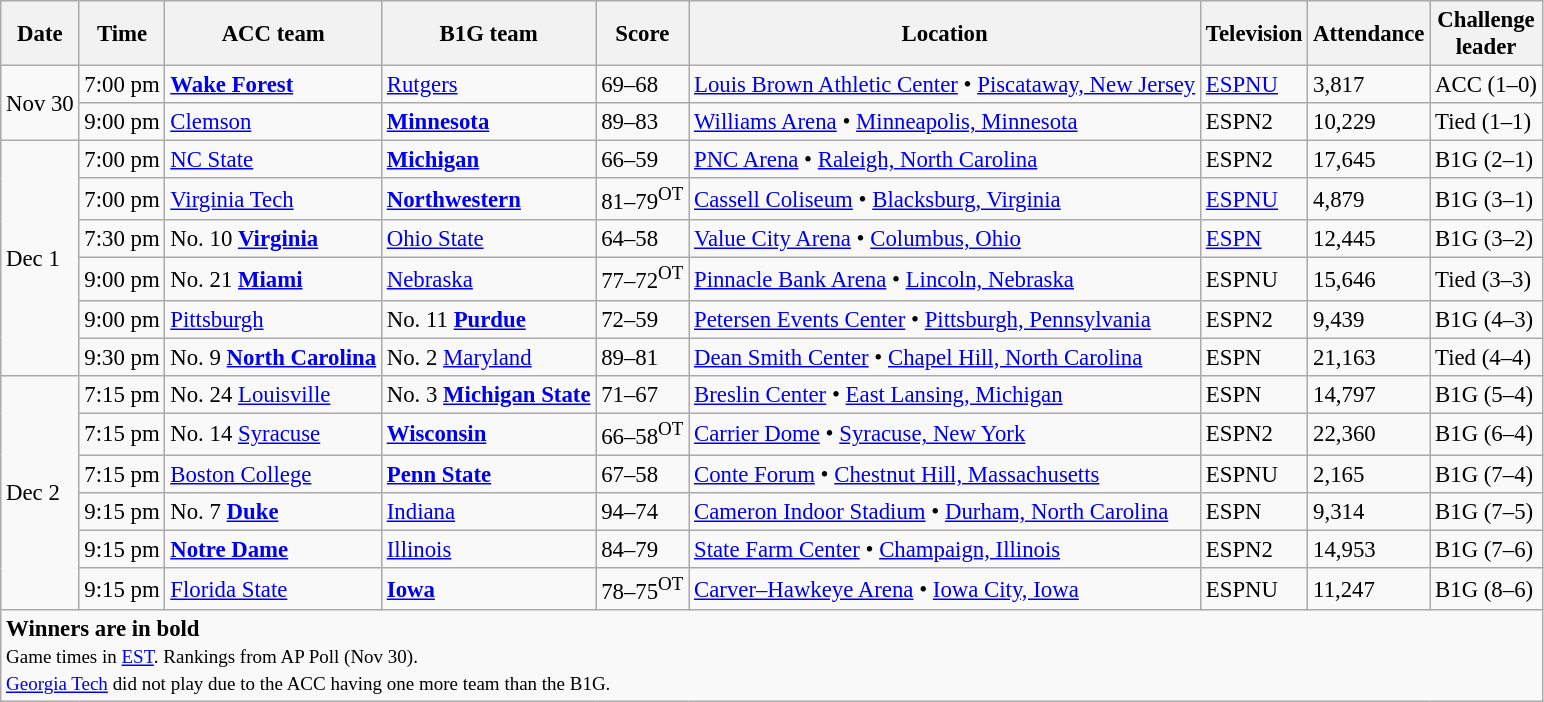<table class="wikitable" style="font-size: 95%">
<tr>
<th>Date</th>
<th>Time</th>
<th>ACC team</th>
<th>B1G team</th>
<th>Score</th>
<th>Location</th>
<th>Television</th>
<th>Attendance</th>
<th>Challenge<br>leader</th>
</tr>
<tr>
<td rowspan=2>Nov 30</td>
<td>7:00 pm</td>
<td><strong><a href='#'>Wake Forest</a></strong></td>
<td><a href='#'>Rutgers</a></td>
<td>69–68</td>
<td><a href='#'>Louis Brown Athletic Center</a> • <a href='#'>Piscataway, New Jersey</a></td>
<td><a href='#'>ESPNU</a></td>
<td>3,817</td>
<td>ACC (1–0)</td>
</tr>
<tr>
<td>9:00 pm</td>
<td><a href='#'>Clemson</a></td>
<td><strong><a href='#'>Minnesota</a></strong></td>
<td>89–83</td>
<td><a href='#'>Williams Arena</a> • <a href='#'> Minneapolis, Minnesota</a></td>
<td>ESPN2</td>
<td>10,229</td>
<td>Tied (1–1)</td>
</tr>
<tr>
<td rowspan=6>Dec 1</td>
<td>7:00 pm</td>
<td><a href='#'>NC State</a></td>
<td><strong><a href='#'>Michigan</a></strong></td>
<td>66–59</td>
<td><a href='#'>PNC Arena</a> • <a href='#'>Raleigh, North Carolina</a></td>
<td>ESPN2</td>
<td>17,645</td>
<td>B1G (2–1)</td>
</tr>
<tr>
<td>7:00 pm</td>
<td><a href='#'>Virginia Tech</a></td>
<td><strong><a href='#'>Northwestern</a></strong></td>
<td>81–79<sup>OT</sup></td>
<td><a href='#'>Cassell Coliseum</a> • <a href='#'>Blacksburg, Virginia</a></td>
<td><a href='#'>ESPNU</a></td>
<td>4,879</td>
<td>B1G (3–1)</td>
</tr>
<tr>
<td>7:30 pm</td>
<td>No. 10 <strong><a href='#'>Virginia</a></strong></td>
<td><a href='#'>Ohio State</a></td>
<td>64–58</td>
<td><a href='#'>Value City Arena</a> • <a href='#'>Columbus, Ohio</a></td>
<td><a href='#'>ESPN</a></td>
<td>12,445</td>
<td>B1G (3–2)</td>
</tr>
<tr>
<td>9:00 pm</td>
<td>No. 21 <strong><a href='#'>Miami</a></strong></td>
<td><a href='#'>Nebraska</a></td>
<td>77–72<sup>OT</sup></td>
<td><a href='#'>Pinnacle Bank Arena</a> • <a href='#'>Lincoln, Nebraska</a></td>
<td>ESPNU</td>
<td>15,646</td>
<td>Tied (3–3)</td>
</tr>
<tr>
<td>9:00 pm</td>
<td><a href='#'>Pittsburgh</a></td>
<td>No. 11 <strong><a href='#'>Purdue</a></strong></td>
<td>72–59</td>
<td><a href='#'>Petersen Events Center</a> • <a href='#'>Pittsburgh, Pennsylvania</a></td>
<td>ESPN2</td>
<td>9,439</td>
<td>B1G (4–3)</td>
</tr>
<tr>
<td>9:30 pm</td>
<td>No. 9 <strong><a href='#'>North Carolina</a></strong></td>
<td>No. 2 <a href='#'>Maryland</a></td>
<td>89–81</td>
<td><a href='#'>Dean Smith Center</a> • <a href='#'>Chapel Hill, North Carolina</a></td>
<td>ESPN</td>
<td>21,163</td>
<td>Tied (4–4)</td>
</tr>
<tr>
<td rowspan=6>Dec 2</td>
<td>7:15 pm</td>
<td>No. 24 <a href='#'>Louisville</a></td>
<td>No. 3 <strong><a href='#'>Michigan State</a></strong></td>
<td>71–67</td>
<td><a href='#'>Breslin Center</a> • <a href='#'>East Lansing, Michigan</a></td>
<td>ESPN</td>
<td>14,797</td>
<td>B1G (5–4)</td>
</tr>
<tr>
<td>7:15 pm</td>
<td>No. 14 <a href='#'>Syracuse</a></td>
<td><strong><a href='#'>Wisconsin</a></strong></td>
<td>66–58<sup>OT</sup></td>
<td><a href='#'>Carrier Dome</a> • <a href='#'>Syracuse, New York</a></td>
<td>ESPN2</td>
<td>22,360</td>
<td>B1G (6–4)</td>
</tr>
<tr>
<td>7:15 pm</td>
<td><a href='#'>Boston College</a></td>
<td><strong><a href='#'>Penn State</a></strong></td>
<td>67–58</td>
<td><a href='#'>Conte Forum</a> • <a href='#'>Chestnut Hill, Massachusetts</a></td>
<td>ESPNU</td>
<td>2,165</td>
<td>B1G (7–4)</td>
</tr>
<tr>
<td>9:15 pm</td>
<td>No. 7 <strong><a href='#'>Duke</a></strong></td>
<td><a href='#'>Indiana</a></td>
<td>94–74</td>
<td><a href='#'>Cameron Indoor Stadium</a> • <a href='#'>Durham, North Carolina</a></td>
<td>ESPN</td>
<td>9,314</td>
<td>B1G (7–5)</td>
</tr>
<tr>
<td>9:15 pm</td>
<td><strong><a href='#'>Notre Dame</a></strong></td>
<td><a href='#'>Illinois</a></td>
<td>84–79</td>
<td><a href='#'>State Farm Center</a> • <a href='#'>Champaign, Illinois</a></td>
<td>ESPN2</td>
<td>14,953</td>
<td>B1G (7–6)</td>
</tr>
<tr>
<td>9:15 pm</td>
<td><a href='#'>Florida State</a></td>
<td><strong><a href='#'>Iowa</a></strong></td>
<td>78–75<sup>OT</sup></td>
<td><a href='#'>Carver–Hawkeye Arena</a> • <a href='#'>Iowa City, Iowa</a></td>
<td>ESPNU</td>
<td>11,247</td>
<td>B1G (8–6)</td>
</tr>
<tr>
<td colspan=9><strong>Winners are in bold</strong><br><small>Game times in <a href='#'>EST</a>. Rankings from AP Poll (Nov 30).<br><a href='#'>Georgia Tech</a> did not play due to the ACC having one more team than the B1G.</small></td>
</tr>
</table>
